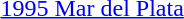<table>
<tr>
<td><a href='#'>1995 Mar del Plata</a><br></td>
<td></td>
<td></td>
<td></td>
</tr>
</table>
